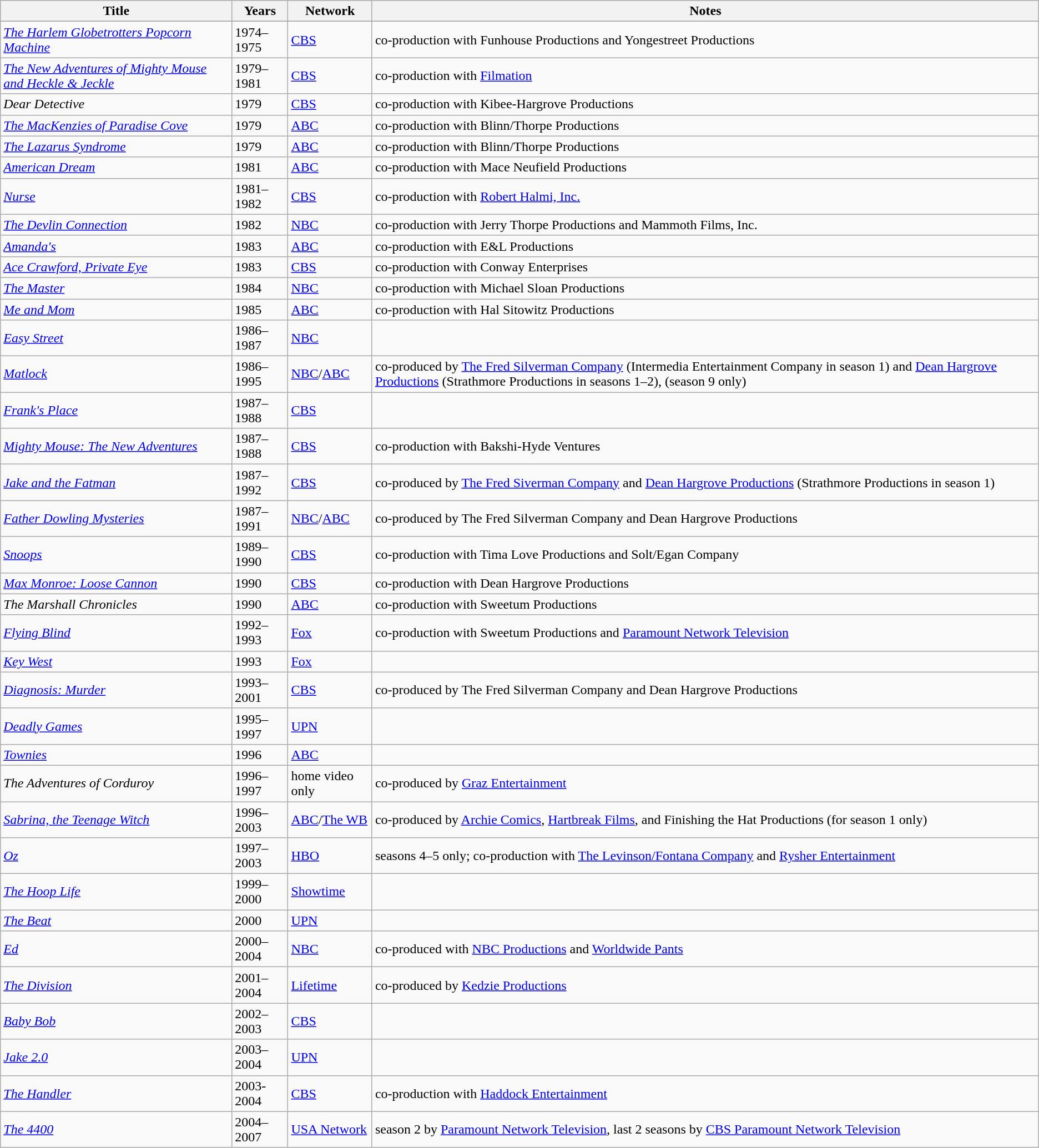<table class="wikitable sortable">
<tr>
<th>Title</th>
<th>Years</th>
<th>Network</th>
<th>Notes</th>
</tr>
<tr>
</tr>
<tr>
</tr>
<tr>
<td><em><a href='#'>The Harlem Globetrotters Popcorn Machine</a></em></td>
<td>1974–1975</td>
<td><a href='#'>CBS</a></td>
<td>co-production with Funhouse Productions and Yongestreet Productions</td>
</tr>
<tr>
<td><em><a href='#'>The New Adventures of Mighty Mouse and Heckle & Jeckle</a></em></td>
<td>1979–1981</td>
<td><a href='#'>CBS</a></td>
<td>co-production with <a href='#'>Filmation</a></td>
</tr>
<tr>
<td><em>Dear Detective</em></td>
<td>1979</td>
<td><a href='#'>CBS</a></td>
<td>co-production with Kibee-Hargrove Productions</td>
</tr>
<tr>
<td><em><a href='#'>The MacKenzies of Paradise Cove</a></em></td>
<td>1979</td>
<td><a href='#'>ABC</a></td>
<td>co-production with Blinn/Thorpe Productions</td>
</tr>
<tr>
<td><em><a href='#'>The Lazarus Syndrome</a></em></td>
<td>1979</td>
<td><a href='#'>ABC</a></td>
<td>co-production with Blinn/Thorpe Productions</td>
</tr>
<tr>
<td><em><a href='#'>American Dream</a></em></td>
<td>1981</td>
<td><a href='#'>ABC</a></td>
<td>co-production with Mace Neufield Productions</td>
</tr>
<tr>
<td><em><a href='#'>Nurse</a></em></td>
<td>1981–1982</td>
<td><a href='#'>CBS</a></td>
<td>co-production with <a href='#'>Robert Halmi, Inc.</a></td>
</tr>
<tr>
<td><em><a href='#'>The Devlin Connection</a></em></td>
<td>1982</td>
<td><a href='#'>NBC</a></td>
<td>co-production with Jerry Thorpe Productions and Mammoth Films, Inc.</td>
</tr>
<tr>
<td><em><a href='#'>Amanda's</a></em></td>
<td>1983</td>
<td><a href='#'>ABC</a></td>
<td>co-production with E&L Productions</td>
</tr>
<tr>
<td><em><a href='#'>Ace Crawford, Private Eye</a></em></td>
<td>1983</td>
<td><a href='#'>CBS</a></td>
<td>co-production with Conway Enterprises</td>
</tr>
<tr>
<td><em><a href='#'>The Master</a></em></td>
<td>1984</td>
<td><a href='#'>NBC</a></td>
<td>co-production with Michael Sloan Productions</td>
</tr>
<tr>
<td><em><a href='#'>Me and Mom</a></em></td>
<td>1985</td>
<td><a href='#'>ABC</a></td>
<td>co-production with Hal Sitowitz Productions</td>
</tr>
<tr>
<td><em><a href='#'>Easy Street</a></em></td>
<td>1986–1987</td>
<td><a href='#'>NBC</a></td>
<td></td>
</tr>
<tr>
<td><em><a href='#'>Matlock</a></em></td>
<td>1986–1995</td>
<td><a href='#'>NBC</a>/<a href='#'>ABC</a></td>
<td>co-produced by <a href='#'>The Fred Silverman Company</a> (Intermedia Entertainment Company in season 1) and <a href='#'>Dean Hargrove Productions</a> (Strathmore Productions in seasons 1–2), (season 9 only)</td>
</tr>
<tr>
<td><em><a href='#'>Frank's Place</a></em></td>
<td>1987–1988</td>
<td><a href='#'>CBS</a></td>
<td></td>
</tr>
<tr>
<td><em><a href='#'>Mighty Mouse: The New Adventures</a></em></td>
<td>1987–1988</td>
<td><a href='#'>CBS</a></td>
<td>co-production with Bakshi-Hyde Ventures</td>
</tr>
<tr>
<td><em><a href='#'>Jake and the Fatman</a></em></td>
<td>1987–1992</td>
<td><a href='#'>CBS</a></td>
<td>co-produced by <a href='#'>The Fred Siverman Company</a> and <a href='#'>Dean Hargrove Productions</a> (Strathmore Productions in season 1)</td>
</tr>
<tr>
<td><em><a href='#'>Father Dowling Mysteries</a></em></td>
<td>1987–1991</td>
<td><a href='#'>NBC</a>/<a href='#'>ABC</a></td>
<td>co-produced by The Fred Silverman Company and Dean Hargrove Productions</td>
</tr>
<tr>
<td><em><a href='#'>Snoops</a></em></td>
<td>1989–1990</td>
<td><a href='#'>CBS</a></td>
<td>co-production with Tima Love Productions and Solt/Egan Company</td>
</tr>
<tr>
<td><em><a href='#'>Max Monroe: Loose Cannon</a></em></td>
<td>1990</td>
<td><a href='#'>CBS</a></td>
<td>co-production with Dean Hargrove Productions</td>
</tr>
<tr>
<td><em>The Marshall Chronicles</em></td>
<td>1990</td>
<td><a href='#'>ABC</a></td>
<td>co-production with Sweetum Productions</td>
</tr>
<tr>
<td><em><a href='#'>Flying Blind</a></em></td>
<td>1992–1993</td>
<td><a href='#'>Fox</a></td>
<td>co-production with Sweetum Productions and <a href='#'>Paramount Network Television</a></td>
</tr>
<tr>
<td><em><a href='#'>Key West</a></em></td>
<td>1993</td>
<td><a href='#'>Fox</a></td>
<td></td>
</tr>
<tr>
<td><em><a href='#'>Diagnosis: Murder</a></em></td>
<td>1993–2001</td>
<td><a href='#'>CBS</a></td>
<td>co-produced by The Fred Silverman Company and Dean Hargrove Productions</td>
</tr>
<tr>
<td><em><a href='#'>Deadly Games</a></em></td>
<td>1995–1997</td>
<td><a href='#'>UPN</a></td>
<td></td>
</tr>
<tr>
<td><em><a href='#'>Townies</a></em></td>
<td>1996</td>
<td><a href='#'>ABC</a></td>
<td></td>
</tr>
<tr>
<td><em>The Adventures of Corduroy</em></td>
<td>1996–1997</td>
<td>home video only</td>
<td>co-produced by <a href='#'>Graz Entertainment</a></td>
</tr>
<tr>
<td><em><a href='#'>Sabrina, the Teenage Witch</a></em></td>
<td>1996–2003</td>
<td><a href='#'>ABC</a>/<a href='#'>The WB</a></td>
<td>co-produced by <a href='#'>Archie Comics</a>, <a href='#'>Hartbreak Films</a>, and Finishing the Hat Productions (for season 1 only)</td>
</tr>
<tr>
<td><em><a href='#'>Oz</a></em></td>
<td>1997–2003</td>
<td><a href='#'>HBO</a></td>
<td>seasons 4–5 only; co-production with <a href='#'>The Levinson/Fontana Company</a> and <a href='#'>Rysher Entertainment</a></td>
</tr>
<tr>
<td><em><a href='#'>The Hoop Life</a></em></td>
<td>1999–2000</td>
<td><a href='#'>Showtime</a></td>
<td></td>
</tr>
<tr>
<td><em><a href='#'>The Beat</a></em></td>
<td>2000</td>
<td><a href='#'>UPN</a></td>
<td></td>
</tr>
<tr>
<td><em><a href='#'>Ed</a></em></td>
<td>2000–2004</td>
<td><a href='#'>NBC</a></td>
<td>co-produced with <a href='#'>NBC Productions</a> and <a href='#'>Worldwide Pants</a></td>
</tr>
<tr>
<td><em><a href='#'>The Division</a></em></td>
<td>2001–2004</td>
<td><a href='#'>Lifetime</a></td>
<td>co-produced by <a href='#'>Kedzie Productions</a></td>
</tr>
<tr>
<td><em><a href='#'>Baby Bob</a></em></td>
<td>2002–2003</td>
<td><a href='#'>CBS</a></td>
<td></td>
</tr>
<tr>
<td><em><a href='#'>Jake 2.0</a></em></td>
<td>2003–2004</td>
<td><a href='#'>UPN</a></td>
<td></td>
</tr>
<tr>
<td><em><a href='#'>The Handler</a></em></td>
<td>2003-2004</td>
<td><a href='#'>CBS</a></td>
<td>co-production with <a href='#'>Haddock Entertainment</a></td>
</tr>
<tr>
<td><em><a href='#'>The 4400</a></em></td>
<td>2004–2007</td>
<td><a href='#'>USA Network</a></td>
<td>season 2 by <a href='#'>Paramount Network Television</a>, last 2 seasons by <a href='#'>CBS Paramount Network Television</a></td>
</tr>
</table>
